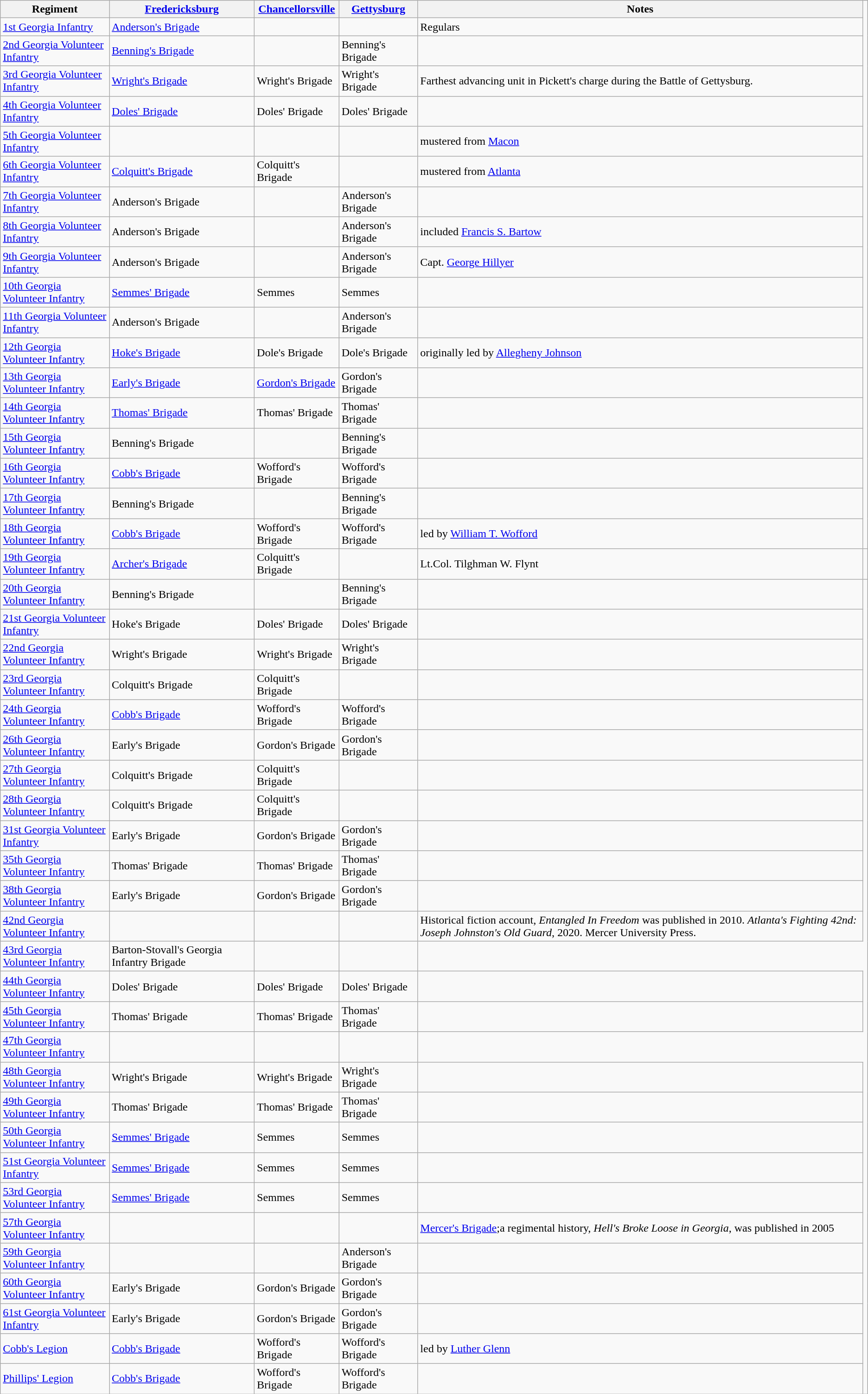<table class="wikitable">
<tr>
<th>Regiment</th>
<th><a href='#'>Fredericksburg</a></th>
<th><a href='#'>Chancellorsville</a></th>
<th><a href='#'>Gettysburg</a></th>
<th>Notes</th>
</tr>
<tr>
<td><a href='#'>1st Georgia Infantry</a></td>
<td><a href='#'>Anderson's Brigade</a></td>
<td></td>
<td></td>
<td>Regulars</td>
</tr>
<tr>
<td><a href='#'>2nd Georgia Volunteer Infantry</a></td>
<td><a href='#'>Benning's Brigade</a></td>
<td></td>
<td>Benning's Brigade</td>
<td></td>
</tr>
<tr>
<td><a href='#'>3rd Georgia Volunteer Infantry</a></td>
<td><a href='#'>Wright's Brigade</a></td>
<td>Wright's Brigade</td>
<td>Wright's Brigade</td>
<td>Farthest advancing unit in Pickett's charge during the Battle of Gettysburg.</td>
</tr>
<tr>
<td><a href='#'>4th Georgia Volunteer Infantry</a></td>
<td><a href='#'>Doles' Brigade</a></td>
<td>Doles' Brigade</td>
<td>Doles' Brigade</td>
<td></td>
</tr>
<tr>
<td><a href='#'>5th Georgia Volunteer Infantry</a></td>
<td></td>
<td></td>
<td></td>
<td>mustered from <a href='#'>Macon</a></td>
</tr>
<tr>
<td><a href='#'>6th Georgia Volunteer Infantry</a></td>
<td><a href='#'>Colquitt's Brigade</a></td>
<td>Colquitt's Brigade</td>
<td></td>
<td>mustered from <a href='#'>Atlanta</a></td>
</tr>
<tr>
<td><a href='#'>7th Georgia Volunteer Infantry</a></td>
<td>Anderson's Brigade</td>
<td></td>
<td>Anderson's Brigade</td>
<td></td>
</tr>
<tr>
<td><a href='#'>8th Georgia Volunteer Infantry</a></td>
<td>Anderson's Brigade</td>
<td></td>
<td>Anderson's Brigade</td>
<td>included <a href='#'>Francis S. Bartow</a></td>
</tr>
<tr>
<td><a href='#'>9th Georgia Volunteer Infantry</a></td>
<td>Anderson's Brigade</td>
<td></td>
<td>Anderson's Brigade</td>
<td>Capt. <a href='#'>George Hillyer</a></td>
</tr>
<tr>
<td><a href='#'>10th Georgia Volunteer Infantry</a></td>
<td><a href='#'>Semmes' Brigade</a></td>
<td>Semmes</td>
<td>Semmes</td>
<td></td>
</tr>
<tr>
<td><a href='#'>11th Georgia Volunteer Infantry</a></td>
<td>Anderson's Brigade</td>
<td></td>
<td>Anderson's Brigade</td>
<td></td>
</tr>
<tr>
<td><a href='#'>12th Georgia Volunteer Infantry</a></td>
<td><a href='#'>Hoke's Brigade</a></td>
<td>Dole's Brigade</td>
<td>Dole's Brigade</td>
<td>originally led by <a href='#'>Allegheny Johnson</a></td>
</tr>
<tr>
<td><a href='#'>13th Georgia Volunteer Infantry</a></td>
<td><a href='#'>Early's Brigade</a></td>
<td><a href='#'>Gordon's Brigade</a></td>
<td>Gordon's Brigade</td>
<td></td>
</tr>
<tr>
<td><a href='#'>14th Georgia Volunteer Infantry</a></td>
<td><a href='#'>Thomas' Brigade</a></td>
<td>Thomas' Brigade</td>
<td>Thomas' Brigade</td>
<td></td>
</tr>
<tr>
<td><a href='#'>15th Georgia Volunteer Infantry</a></td>
<td>Benning's Brigade</td>
<td></td>
<td>Benning's Brigade</td>
<td></td>
</tr>
<tr>
<td><a href='#'>16th Georgia Volunteer Infantry</a></td>
<td><a href='#'>Cobb's Brigade</a></td>
<td>Wofford's Brigade</td>
<td>Wofford's Brigade</td>
<td></td>
</tr>
<tr>
<td><a href='#'>17th Georgia Volunteer Infantry</a></td>
<td>Benning's Brigade</td>
<td></td>
<td>Benning's Brigade</td>
<td></td>
</tr>
<tr>
<td><a href='#'>18th Georgia Volunteer Infantry</a></td>
<td><a href='#'>Cobb's Brigade</a></td>
<td>Wofford's Brigade</td>
<td>Wofford's Brigade</td>
<td>led by <a href='#'>William T. Wofford</a></td>
</tr>
<tr>
<td><a href='#'>19th Georgia Volunteer Infantry</a></td>
<td><a href='#'>Archer's Brigade</a></td>
<td>Colquitt's Brigade</td>
<td></td>
<td>Lt.Col. Tilghman W. Flynt</td>
<td></td>
</tr>
<tr>
<td><a href='#'>20th Georgia Volunteer Infantry</a></td>
<td>Benning's Brigade</td>
<td></td>
<td>Benning's Brigade</td>
<td></td>
</tr>
<tr>
<td><a href='#'>21st Georgia Volunteer Infantry</a></td>
<td>Hoke's Brigade</td>
<td>Doles' Brigade</td>
<td>Doles' Brigade</td>
<td></td>
</tr>
<tr>
<td><a href='#'>22nd Georgia Volunteer Infantry</a></td>
<td>Wright's Brigade</td>
<td>Wright's Brigade</td>
<td>Wright's Brigade</td>
<td></td>
</tr>
<tr>
<td><a href='#'>23rd Georgia Volunteer Infantry</a></td>
<td>Colquitt's Brigade</td>
<td>Colquitt's Brigade</td>
<td></td>
<td></td>
</tr>
<tr>
<td><a href='#'>24th Georgia Volunteer Infantry</a></td>
<td><a href='#'>Cobb's Brigade</a></td>
<td>Wofford's Brigade</td>
<td>Wofford's Brigade</td>
<td></td>
</tr>
<tr>
<td><a href='#'>26th Georgia Volunteer Infantry</a></td>
<td>Early's Brigade</td>
<td>Gordon's Brigade</td>
<td>Gordon's Brigade</td>
<td></td>
</tr>
<tr>
<td><a href='#'>27th Georgia Volunteer Infantry</a></td>
<td>Colquitt's Brigade</td>
<td>Colquitt's Brigade</td>
<td></td>
<td></td>
</tr>
<tr>
<td><a href='#'>28th Georgia Volunteer Infantry</a></td>
<td>Colquitt's Brigade</td>
<td>Colquitt's Brigade</td>
<td></td>
<td></td>
</tr>
<tr>
<td><a href='#'>31st Georgia Volunteer Infantry</a></td>
<td>Early's Brigade</td>
<td>Gordon's Brigade</td>
<td>Gordon's Brigade</td>
<td></td>
</tr>
<tr>
<td><a href='#'>35th Georgia Volunteer Infantry</a></td>
<td>Thomas' Brigade</td>
<td>Thomas' Brigade</td>
<td>Thomas' Brigade</td>
<td></td>
</tr>
<tr>
<td><a href='#'>38th Georgia Volunteer Infantry</a></td>
<td>Early's Brigade</td>
<td>Gordon's Brigade</td>
<td>Gordon's Brigade</td>
<td></td>
</tr>
<tr>
<td><a href='#'>42nd Georgia Volunteer Infantry</a></td>
<td></td>
<td></td>
<td></td>
<td>Historical fiction account, <em>Entangled In Freedom</em> was published in 2010. <em>Atlanta's Fighting 42nd: Joseph Johnston's Old Guard</em>, 2020. Mercer University Press.</td>
</tr>
<tr>
<td><a href='#'>43rd Georgia Volunteer Infantry</a></td>
<td>Barton-Stovall's Georgia Infantry Brigade</td>
<td></td>
<td></td>
</tr>
<tr>
<td><a href='#'>44th Georgia Volunteer Infantry</a></td>
<td>Doles' Brigade</td>
<td>Doles' Brigade</td>
<td>Doles' Brigade</td>
<td></td>
</tr>
<tr>
<td><a href='#'>45th Georgia Volunteer Infantry</a></td>
<td>Thomas' Brigade</td>
<td>Thomas' Brigade</td>
<td>Thomas' Brigade</td>
<td></td>
</tr>
<tr>
<td><a href='#'>47th Georgia Volunteer Infantry</a></td>
<td></td>
<td></td>
<td></td>
</tr>
<tr>
<td><a href='#'>48th Georgia Volunteer Infantry</a></td>
<td>Wright's Brigade</td>
<td>Wright's Brigade</td>
<td>Wright's Brigade</td>
<td></td>
</tr>
<tr>
<td><a href='#'>49th Georgia Volunteer Infantry</a></td>
<td>Thomas' Brigade</td>
<td>Thomas' Brigade</td>
<td>Thomas' Brigade</td>
<td></td>
</tr>
<tr>
<td><a href='#'>50th Georgia Volunteer Infantry</a></td>
<td><a href='#'>Semmes' Brigade</a></td>
<td>Semmes</td>
<td>Semmes</td>
<td></td>
</tr>
<tr>
<td><a href='#'>51st Georgia Volunteer Infantry</a></td>
<td><a href='#'>Semmes' Brigade</a></td>
<td>Semmes</td>
<td>Semmes</td>
<td></td>
</tr>
<tr>
<td><a href='#'>53rd Georgia Volunteer Infantry</a></td>
<td><a href='#'>Semmes' Brigade</a></td>
<td>Semmes</td>
<td>Semmes</td>
<td></td>
</tr>
<tr>
<td><a href='#'>57th Georgia Volunteer Infantry</a></td>
<td></td>
<td></td>
<td></td>
<td><a href='#'>Mercer's Brigade</a>;a regimental history, <em>Hell's Broke Loose in Georgia</em>, was published in 2005</td>
</tr>
<tr>
<td><a href='#'>59th Georgia Volunteer Infantry</a></td>
<td></td>
<td></td>
<td>Anderson's Brigade</td>
<td></td>
</tr>
<tr>
<td><a href='#'>60th Georgia Volunteer Infantry</a></td>
<td>Early's Brigade</td>
<td>Gordon's Brigade</td>
<td>Gordon's Brigade</td>
<td></td>
</tr>
<tr>
<td><a href='#'>61st Georgia Volunteer Infantry</a></td>
<td>Early's Brigade</td>
<td>Gordon's Brigade</td>
<td>Gordon's Brigade</td>
<td></td>
</tr>
<tr>
<td><a href='#'>Cobb's Legion</a></td>
<td><a href='#'>Cobb's Brigade</a></td>
<td>Wofford's Brigade</td>
<td>Wofford's Brigade</td>
<td>led by <a href='#'>Luther Glenn</a></td>
</tr>
<tr>
<td><a href='#'>Phillips' Legion</a></td>
<td><a href='#'>Cobb's Brigade</a></td>
<td>Wofford's Brigade</td>
<td>Wofford's Brigade</td>
<td></td>
</tr>
</table>
